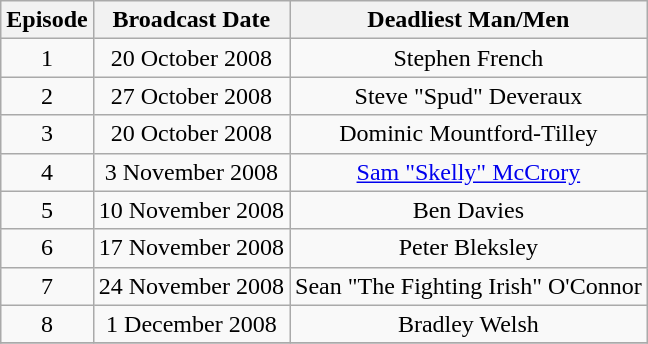<table class="wikitable" style="text-align:center;">
<tr>
<th style="text-align:center">Episode</th>
<th style="text-align:center">Broadcast Date</th>
<th style="text-align:center">Deadliest Man/Men</th>
</tr>
<tr>
<td>1</td>
<td>20 October 2008</td>
<td>Stephen French</td>
</tr>
<tr>
<td>2</td>
<td>27 October 2008</td>
<td>Steve "Spud" Deveraux</td>
</tr>
<tr>
<td>3</td>
<td>20 October 2008</td>
<td>Dominic Mountford-Tilley</td>
</tr>
<tr>
<td>4</td>
<td>3 November 2008</td>
<td><a href='#'>Sam "Skelly" McCrory</a></td>
</tr>
<tr>
<td>5</td>
<td>10 November 2008</td>
<td>Ben Davies</td>
</tr>
<tr>
<td>6</td>
<td>17 November 2008</td>
<td>Peter Bleksley</td>
</tr>
<tr>
<td>7</td>
<td>24 November 2008</td>
<td>Sean "The Fighting Irish" O'Connor</td>
</tr>
<tr>
<td>8</td>
<td>1 December 2008</td>
<td>Bradley Welsh</td>
</tr>
<tr>
</tr>
</table>
